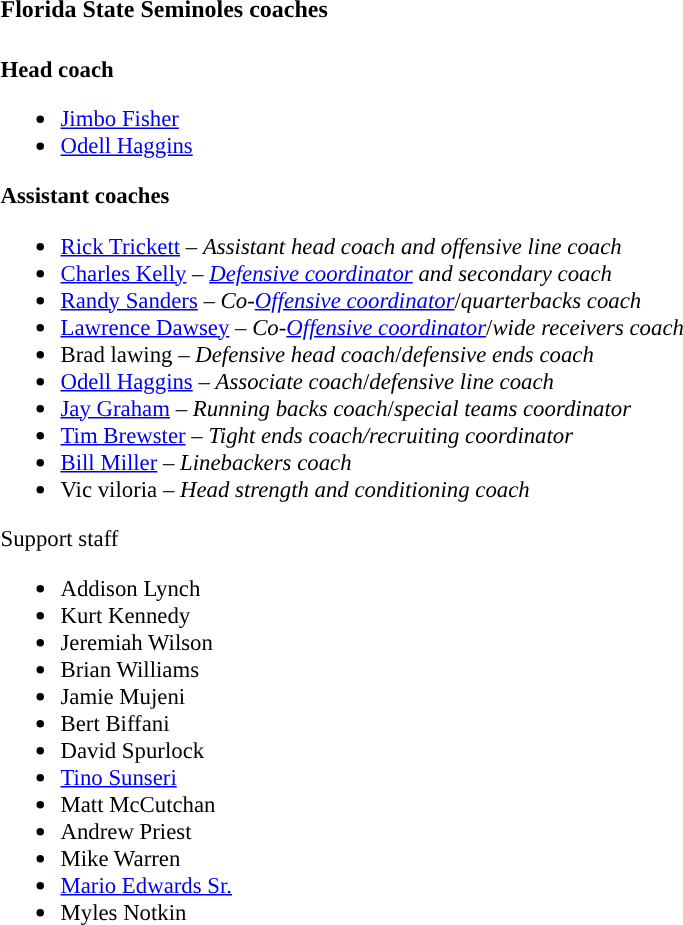<table class="toccolours" style="text-align: left;">
<tr>
<td colspan="9"><strong>Florida State Seminoles coaches</strong></td>
</tr>
<tr>
<td style="font-size: 95%;" valign="top"><br><strong>Head coach</strong><ul><li><a href='#'>Jimbo Fisher</a> </li><li><a href='#'>Odell Haggins</a> </li></ul><strong>Assistant coaches</strong><ul><li><a href='#'>Rick Trickett</a> – <em>Assistant head coach and offensive line coach</em></li><li><a href='#'>Charles Kelly</a> – <em><a href='#'>Defensive coordinator</a> and secondary coach</em></li><li><a href='#'>Randy Sanders</a> – <em>Co-<a href='#'>Offensive coordinator</a></em>/<em>quarterbacks coach</em></li><li><a href='#'>Lawrence Dawsey</a> – <em>Co-<a href='#'>Offensive coordinator</a></em>/<em>wide receivers coach</em></li><li>Brad lawing – <em>Defensive head coach</em>/<em>defensive ends coach</em></li><li><a href='#'>Odell Haggins</a> – <em>Associate coach</em>/<em>defensive line coach</em></li><li><a href='#'>Jay Graham</a> – <em>Running backs coach</em>/<em>special teams coordinator</em></li><li><a href='#'>Tim Brewster</a> – <em>Tight ends coach/recruiting coordinator</em></li><li><a href='#'>Bill Miller</a> – <em>Linebackers coach</em></li><li>Vic viloria – <em>Head strength and conditioning coach</em></li></ul>Support staff<ul><li>Addison Lynch</li><li>Kurt Kennedy</li><li>Jeremiah Wilson</li><li>Brian Williams</li><li>Jamie Mujeni</li><li>Bert Biffani</li><li>David Spurlock</li><li><a href='#'>Tino Sunseri</a></li><li>Matt McCutchan</li><li>Andrew Priest</li><li>Mike Warren</li><li><a href='#'>Mario Edwards Sr.</a></li><li>Myles Notkin</li></ul></td>
</tr>
</table>
